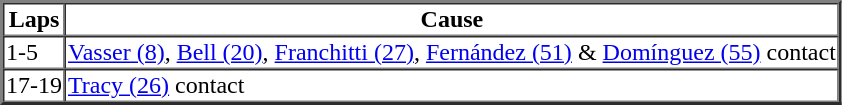<table border=2 cellspacing=0>
<tr>
<th>Laps</th>
<th>Cause</th>
</tr>
<tr>
<td>1-5</td>
<td><a href='#'>Vasser (8)</a>, <a href='#'>Bell (20)</a>, <a href='#'>Franchitti (27)</a>, <a href='#'>Fernández (51)</a> & <a href='#'>Domínguez (55)</a> contact</td>
</tr>
<tr>
<td>17-19</td>
<td><a href='#'>Tracy (26)</a> contact</td>
</tr>
</table>
